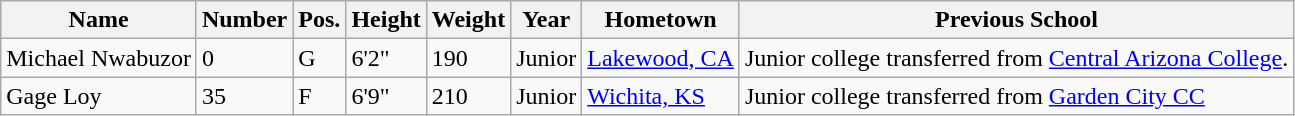<table class="wikitable sortable" border="1">
<tr>
<th>Name</th>
<th>Number</th>
<th>Pos.</th>
<th>Height</th>
<th>Weight</th>
<th>Year</th>
<th>Hometown</th>
<th class="unsortable">Previous School</th>
</tr>
<tr>
<td>Michael Nwabuzor</td>
<td>0</td>
<td>G</td>
<td>6'2"</td>
<td>190</td>
<td>Junior</td>
<td><a href='#'>Lakewood, CA</a></td>
<td>Junior college transferred from <a href='#'>Central Arizona College</a>.</td>
</tr>
<tr>
<td>Gage Loy</td>
<td>35</td>
<td>F</td>
<td>6'9"</td>
<td>210</td>
<td>Junior</td>
<td><a href='#'>Wichita, KS</a></td>
<td>Junior college transferred from <a href='#'>Garden City CC</a></td>
</tr>
</table>
